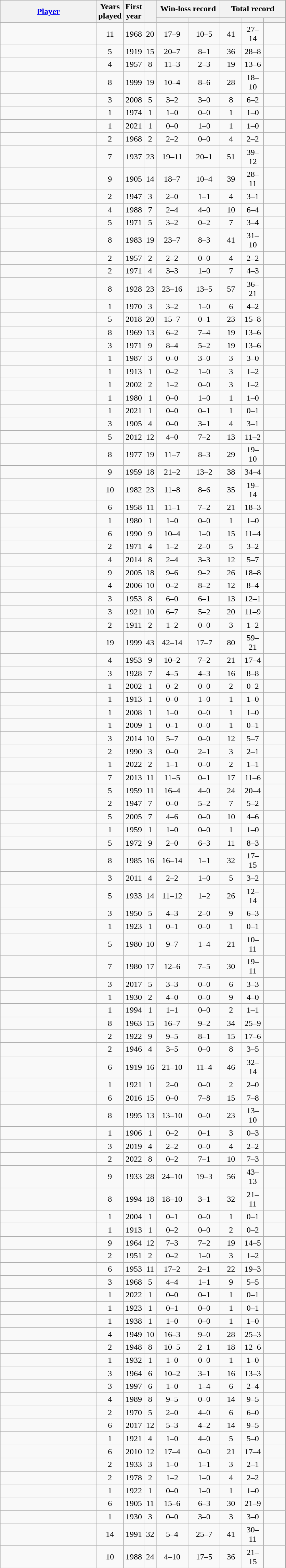<table class="wikitable sortable" style="text-align:center">
<tr>
<th rowspan=2 width=180><a href='#'>Player</a></th>
<th rowspan=2 width=>Years<br>played</th>
<th rowspan=2 width=>First<br>year</th>
<th rowspan=2 width=></th>
<th colspan=2 width=>Win-loss record</th>
<th colspan=3 width=>Total record</th>
</tr>
<tr>
<th width=55></th>
<th width=55></th>
<th width=35></th>
<th width=35></th>
<th width=35></th>
</tr>
<tr>
<td align=left></td>
<td>11</td>
<td>1968</td>
<td>20</td>
<td>17–9</td>
<td>10–5</td>
<td>41</td>
<td>27–14</td>
<td></td>
</tr>
<tr>
<td align=left></td>
<td>5</td>
<td>1919</td>
<td>15</td>
<td>20–7</td>
<td>8–1</td>
<td>36</td>
<td>28–8</td>
<td></td>
</tr>
<tr>
<td align=left></td>
<td>4</td>
<td>1957</td>
<td>8</td>
<td>11–3</td>
<td>2–3</td>
<td>19</td>
<td>13–6</td>
<td></td>
</tr>
<tr>
<td align=left></td>
<td>8</td>
<td>1999</td>
<td>19</td>
<td>10–4</td>
<td>8–6</td>
<td>28</td>
<td>18–10</td>
<td></td>
</tr>
<tr>
<td align=left></td>
<td>3</td>
<td>2008</td>
<td>5</td>
<td>3–2</td>
<td>3–0</td>
<td>8</td>
<td>6–2</td>
<td></td>
</tr>
<tr>
<td align=left></td>
<td>1</td>
<td>1974</td>
<td>1</td>
<td>1–0</td>
<td>0–0</td>
<td>1</td>
<td>1–0</td>
<td></td>
</tr>
<tr>
<td align=left><strong></strong></td>
<td>1</td>
<td>2021</td>
<td>1</td>
<td>0–0</td>
<td>1–0</td>
<td>1</td>
<td>1–0</td>
<td></td>
</tr>
<tr>
<td align=left></td>
<td>2</td>
<td>1968</td>
<td>2</td>
<td>2–2</td>
<td>0–0</td>
<td>4</td>
<td>2–2</td>
<td></td>
</tr>
<tr>
<td align=left></td>
<td>7</td>
<td>1937</td>
<td>23</td>
<td>19–11</td>
<td>20–1</td>
<td>51</td>
<td>39–12</td>
<td></td>
</tr>
<tr>
<td align=left></td>
<td>9</td>
<td>1905</td>
<td>14</td>
<td>18–7</td>
<td>10–4</td>
<td>39</td>
<td>28–11</td>
<td></td>
</tr>
<tr>
<td align=left></td>
<td>2</td>
<td>1947</td>
<td>3</td>
<td>2–0</td>
<td>1–1</td>
<td>4</td>
<td>3–1</td>
<td></td>
</tr>
<tr>
<td align=left></td>
<td>4</td>
<td>1988</td>
<td>7</td>
<td>2–4</td>
<td>4–0</td>
<td>10</td>
<td>6–4</td>
<td></td>
</tr>
<tr>
<td align=left></td>
<td>5</td>
<td>1971</td>
<td>5</td>
<td>3–2</td>
<td>0–2</td>
<td>7</td>
<td>3–4</td>
<td></td>
</tr>
<tr>
<td align=left></td>
<td>8</td>
<td>1983</td>
<td>19</td>
<td>23–7</td>
<td>8–3</td>
<td>41</td>
<td>31–10</td>
<td></td>
</tr>
<tr>
<td align=left></td>
<td>2</td>
<td>1957</td>
<td>2</td>
<td>2–2</td>
<td>0–0</td>
<td>4</td>
<td>2–2</td>
<td></td>
</tr>
<tr>
<td align=left></td>
<td>2</td>
<td>1971</td>
<td>4</td>
<td>3–3</td>
<td>1–0</td>
<td>7</td>
<td>4–3</td>
<td></td>
</tr>
<tr>
<td align=left></td>
<td>8</td>
<td>1928</td>
<td>23</td>
<td>23–16</td>
<td>13–5</td>
<td>57</td>
<td>36–21</td>
<td></td>
</tr>
<tr>
<td align=left></td>
<td>1</td>
<td>1970</td>
<td>3</td>
<td>3–2</td>
<td>1–0</td>
<td>6</td>
<td>4–2</td>
<td></td>
</tr>
<tr>
<td align=left><strong></strong></td>
<td>5</td>
<td>2018</td>
<td>20</td>
<td>15–7</td>
<td>0–1</td>
<td>23</td>
<td>15–8</td>
<td></td>
</tr>
<tr>
<td align=left></td>
<td>8</td>
<td>1969</td>
<td>13</td>
<td>6–2</td>
<td>7–4</td>
<td>19</td>
<td>13–6</td>
<td></td>
</tr>
<tr>
<td align=left></td>
<td>3</td>
<td>1971</td>
<td>9</td>
<td>8–4</td>
<td>5–2</td>
<td>19</td>
<td>13–6</td>
<td></td>
</tr>
<tr>
<td align=left></td>
<td>1</td>
<td>1987</td>
<td>3</td>
<td>0–0</td>
<td>3–0</td>
<td>3</td>
<td>3–0</td>
<td></td>
</tr>
<tr>
<td align=left></td>
<td>1</td>
<td>1913</td>
<td>1</td>
<td>0–2</td>
<td>1–0</td>
<td>3</td>
<td>1–2</td>
<td></td>
</tr>
<tr>
<td align=left></td>
<td>1</td>
<td>2002</td>
<td>2</td>
<td>1–2</td>
<td>0–0</td>
<td>3</td>
<td>1–2</td>
<td></td>
</tr>
<tr>
<td align=left></td>
<td>1</td>
<td>1980</td>
<td>1</td>
<td>0–0</td>
<td>1–0</td>
<td>1</td>
<td>1–0</td>
<td></td>
</tr>
<tr>
<td align=left><strong></strong></td>
<td>1</td>
<td>2021</td>
<td>1</td>
<td>0–0</td>
<td>0–1</td>
<td>1</td>
<td>0–1</td>
<td></td>
</tr>
<tr>
<td align=left></td>
<td>3</td>
<td>1905</td>
<td>4</td>
<td>0–0</td>
<td>3–1</td>
<td>4</td>
<td>3–1</td>
<td></td>
</tr>
<tr>
<td align=left><strong></strong></td>
<td>5</td>
<td>2012</td>
<td>12</td>
<td>4–0</td>
<td>7–2</td>
<td>13</td>
<td>11–2</td>
<td></td>
</tr>
<tr>
<td align=left></td>
<td>8</td>
<td>1977</td>
<td>19</td>
<td>11–7</td>
<td>8–3</td>
<td>29</td>
<td>19–10</td>
<td></td>
</tr>
<tr>
<td align=left></td>
<td>9</td>
<td>1959</td>
<td>18</td>
<td>21–2</td>
<td>13–2</td>
<td>38</td>
<td>34–4</td>
<td></td>
</tr>
<tr>
<td align=left></td>
<td>10</td>
<td>1982</td>
<td>23</td>
<td>11–8</td>
<td>8–6</td>
<td>35</td>
<td>19–14</td>
<td></td>
</tr>
<tr>
<td align=left></td>
<td>6</td>
<td>1958</td>
<td>11</td>
<td>11–1</td>
<td>7–2</td>
<td>21</td>
<td>18–3</td>
<td></td>
</tr>
<tr>
<td align=left></td>
<td>1</td>
<td>1980</td>
<td>1</td>
<td>1–0</td>
<td>0–0</td>
<td>1</td>
<td>1–0</td>
<td></td>
</tr>
<tr>
<td align=left></td>
<td>6</td>
<td>1990</td>
<td>9</td>
<td>10–4</td>
<td>1–0</td>
<td>15</td>
<td>11–4</td>
<td></td>
</tr>
<tr>
<td align=left></td>
<td>2</td>
<td>1971</td>
<td>4</td>
<td>1–2</td>
<td>2–0</td>
<td>5</td>
<td>3–2</td>
<td></td>
</tr>
<tr>
<td align=left></td>
<td>4</td>
<td>2014</td>
<td>8</td>
<td>2–4</td>
<td>3–3</td>
<td>12</td>
<td>5–7</td>
<td></td>
</tr>
<tr>
<td align=left></td>
<td>9</td>
<td>2005</td>
<td>18</td>
<td>9–6</td>
<td>9–2</td>
<td>26</td>
<td>18–8</td>
<td></td>
</tr>
<tr>
<td align=left></td>
<td>4</td>
<td>2006</td>
<td>10</td>
<td>0–2</td>
<td>8–2</td>
<td>12</td>
<td>8–4</td>
<td></td>
</tr>
<tr>
<td align=left></td>
<td>3</td>
<td>1953</td>
<td>8</td>
<td>6–0</td>
<td>6–1</td>
<td>13</td>
<td>12–1</td>
<td></td>
</tr>
<tr>
<td align=left></td>
<td>3</td>
<td>1921</td>
<td>10</td>
<td>6–7</td>
<td>5–2</td>
<td>20</td>
<td>11–9</td>
<td></td>
</tr>
<tr>
<td align=left></td>
<td>2</td>
<td>1911</td>
<td>2</td>
<td>1–2</td>
<td>0–0</td>
<td>3</td>
<td>1–2</td>
<td></td>
</tr>
<tr>
<td align=left></td>
<td>19</td>
<td>1999</td>
<td>43</td>
<td>42–14</td>
<td>17–7</td>
<td>80</td>
<td>59–21</td>
<td></td>
</tr>
<tr>
<td align=left></td>
<td>4</td>
<td>1953</td>
<td>9</td>
<td>10–2</td>
<td>7–2</td>
<td>21</td>
<td>17–4</td>
<td></td>
</tr>
<tr>
<td align=left></td>
<td>3</td>
<td>1928</td>
<td>7</td>
<td>4–5</td>
<td>4–3</td>
<td>16</td>
<td>8–8</td>
<td></td>
</tr>
<tr>
<td align=left></td>
<td>1</td>
<td>2002</td>
<td>1</td>
<td>0–2</td>
<td>0–0</td>
<td>2</td>
<td>0–2</td>
<td></td>
</tr>
<tr>
<td align=left></td>
<td>1</td>
<td>1913</td>
<td>1</td>
<td>0–0</td>
<td>1–0</td>
<td>1</td>
<td>1–0</td>
<td></td>
</tr>
<tr>
<td align=left></td>
<td>1</td>
<td>2008</td>
<td>1</td>
<td>1–0</td>
<td>0–0</td>
<td>1</td>
<td>1–0</td>
<td></td>
</tr>
<tr>
<td align=left></td>
<td>1</td>
<td>2009</td>
<td>1</td>
<td>0–1</td>
<td>0–0</td>
<td>1</td>
<td>0–1</td>
<td></td>
</tr>
<tr>
<td align=left><strong></strong></td>
<td>3</td>
<td>2014</td>
<td>10</td>
<td>5–7</td>
<td>0–0</td>
<td>12</td>
<td>5–7</td>
<td></td>
</tr>
<tr>
<td align=left></td>
<td>2</td>
<td>1990</td>
<td>3</td>
<td>0–0</td>
<td>2–1</td>
<td>3</td>
<td>2–1</td>
<td></td>
</tr>
<tr>
<td align=left><strong></strong></td>
<td>1</td>
<td>2022</td>
<td>2</td>
<td>1–1</td>
<td>0–0</td>
<td>2</td>
<td>1–1</td>
<td></td>
</tr>
<tr>
<td align=left><strong></strong></td>
<td>7</td>
<td>2013</td>
<td>11</td>
<td>11–5</td>
<td>0–1</td>
<td>17</td>
<td>11–6</td>
<td></td>
</tr>
<tr>
<td align=left></td>
<td>5</td>
<td>1959</td>
<td>11</td>
<td>16–4</td>
<td>4–0</td>
<td>24</td>
<td>20–4</td>
<td></td>
</tr>
<tr>
<td align=left></td>
<td>2</td>
<td>1947</td>
<td>7</td>
<td>0–0</td>
<td>5–2</td>
<td>7</td>
<td>5–2</td>
<td></td>
</tr>
<tr>
<td align=left></td>
<td>5</td>
<td>2005</td>
<td>7</td>
<td>4–6</td>
<td>0–0</td>
<td>10</td>
<td>4–6</td>
<td></td>
</tr>
<tr>
<td align=left></td>
<td>1</td>
<td>1959</td>
<td>1</td>
<td>1–0</td>
<td>0–0</td>
<td>1</td>
<td>1–0</td>
<td></td>
</tr>
<tr>
<td align=left></td>
<td>5</td>
<td>1972</td>
<td>9</td>
<td>2–0</td>
<td>6–3</td>
<td>11</td>
<td>8–3</td>
<td></td>
</tr>
<tr>
<td align=left></td>
<td>8</td>
<td>1985</td>
<td>16</td>
<td>16–14</td>
<td>1–1</td>
<td>32</td>
<td>17–15</td>
<td></td>
</tr>
<tr>
<td align=left></td>
<td>3</td>
<td>2011</td>
<td>4</td>
<td>2–2</td>
<td>1–0</td>
<td>5</td>
<td>3–2</td>
<td></td>
</tr>
<tr>
<td align=left></td>
<td>5</td>
<td>1933</td>
<td>14</td>
<td>11–12</td>
<td>1–2</td>
<td>26</td>
<td>12–14</td>
<td></td>
</tr>
<tr>
<td align=left></td>
<td>3</td>
<td>1950</td>
<td>5</td>
<td>4–3</td>
<td>2–0</td>
<td>9</td>
<td>6–3</td>
<td></td>
</tr>
<tr>
<td align=left></td>
<td>1</td>
<td>1923</td>
<td>1</td>
<td>0–1</td>
<td>0–0</td>
<td>1</td>
<td>0–1</td>
<td></td>
</tr>
<tr>
<td align=left></td>
<td>5</td>
<td>1980</td>
<td>10</td>
<td>9–7</td>
<td>1–4</td>
<td>21</td>
<td>10–11</td>
<td></td>
</tr>
<tr>
<td align=left></td>
<td>7</td>
<td>1980</td>
<td>17</td>
<td>12–6</td>
<td>7–5</td>
<td>30</td>
<td>19–11</td>
<td></td>
</tr>
<tr>
<td align=left><strong></strong></td>
<td>3</td>
<td>2017</td>
<td>5</td>
<td>3–3</td>
<td>0–0</td>
<td>6</td>
<td>3–3</td>
<td></td>
</tr>
<tr>
<td align=left></td>
<td>1</td>
<td>1930</td>
<td>2</td>
<td>4–0</td>
<td>0–0</td>
<td>9</td>
<td>4–0</td>
<td></td>
</tr>
<tr>
<td align=left></td>
<td>1</td>
<td>1994</td>
<td>1</td>
<td>1–1</td>
<td>0–0</td>
<td>2</td>
<td>1–1</td>
<td></td>
</tr>
<tr>
<td align=left></td>
<td>8</td>
<td>1963</td>
<td>15</td>
<td>16–7</td>
<td>9–2</td>
<td>34</td>
<td>25–9</td>
<td></td>
</tr>
<tr>
<td align=left></td>
<td>2</td>
<td>1922</td>
<td>9</td>
<td>9–5</td>
<td>8–1</td>
<td>15</td>
<td>17–6</td>
<td></td>
</tr>
<tr>
<td align=left></td>
<td>2</td>
<td>1946</td>
<td>4</td>
<td>3–5</td>
<td>0–0</td>
<td>8</td>
<td>3–5</td>
<td></td>
</tr>
<tr>
<td align=left></td>
<td>6</td>
<td>1919</td>
<td>16</td>
<td>21–10</td>
<td>11–4</td>
<td>46</td>
<td>32–14</td>
<td></td>
</tr>
<tr>
<td align=left></td>
<td>1</td>
<td>1921</td>
<td>1</td>
<td>2–0</td>
<td>0–0</td>
<td>2</td>
<td>2–0</td>
<td></td>
</tr>
<tr>
<td align=left><strong></strong></td>
<td>6</td>
<td>2016</td>
<td>15</td>
<td>0–0</td>
<td>7–8</td>
<td>15</td>
<td>7–8</td>
<td></td>
</tr>
<tr>
<td align=left></td>
<td>8</td>
<td>1995</td>
<td>13</td>
<td>13–10</td>
<td>0–0</td>
<td>23</td>
<td>13–10</td>
<td></td>
</tr>
<tr>
<td align=left></td>
<td>1</td>
<td>1906</td>
<td>1</td>
<td>0–2</td>
<td>0–1</td>
<td>3</td>
<td>0–3</td>
<td></td>
</tr>
<tr>
<td align=left><strong></strong></td>
<td>3</td>
<td>2019</td>
<td>4</td>
<td>2–2</td>
<td>0–0</td>
<td>4</td>
<td>2–2</td>
<td></td>
</tr>
<tr>
<td align=left><strong></strong></td>
<td>2</td>
<td>2022</td>
<td>8</td>
<td>0–2</td>
<td>7–1</td>
<td>10</td>
<td>7–3</td>
<td></td>
</tr>
<tr>
<td align=left></td>
<td>9</td>
<td>1933</td>
<td>28</td>
<td>24–10</td>
<td>19–3</td>
<td>56</td>
<td>43–13</td>
<td></td>
</tr>
<tr>
<td align=left></td>
<td>8</td>
<td>1994</td>
<td>18</td>
<td>18–10</td>
<td>3–1</td>
<td>32</td>
<td>21–11</td>
<td></td>
</tr>
<tr>
<td align=left></td>
<td>1</td>
<td>2004</td>
<td>1</td>
<td>0–1</td>
<td>0–0</td>
<td>1</td>
<td>0–1</td>
<td></td>
</tr>
<tr>
<td align=left></td>
<td>1</td>
<td>1913</td>
<td>1</td>
<td>0–2</td>
<td>0–0</td>
<td>2</td>
<td>0–2</td>
<td></td>
</tr>
<tr>
<td align=left></td>
<td>9</td>
<td>1964</td>
<td>12</td>
<td>7–3</td>
<td>7–2</td>
<td>19</td>
<td>14–5</td>
<td></td>
</tr>
<tr>
<td align=left></td>
<td>2</td>
<td>1951</td>
<td>2</td>
<td>0–2</td>
<td>1–0</td>
<td>3</td>
<td>1–2</td>
<td></td>
</tr>
<tr>
<td align=left></td>
<td>6</td>
<td>1953</td>
<td>11</td>
<td>17–2</td>
<td>2–1</td>
<td>22</td>
<td>19–3</td>
<td></td>
</tr>
<tr>
<td align=left></td>
<td>3</td>
<td>1968</td>
<td>5</td>
<td>4–4</td>
<td>1–1</td>
<td>9</td>
<td>5–5</td>
<td></td>
</tr>
<tr>
<td align=left><strong></strong></td>
<td>1</td>
<td>2022</td>
<td>1</td>
<td>0–0</td>
<td>0–1</td>
<td>1</td>
<td>0–1</td>
<td></td>
</tr>
<tr>
<td align=left></td>
<td>1</td>
<td>1923</td>
<td>1</td>
<td>0–1</td>
<td>0–0</td>
<td>1</td>
<td>0–1</td>
<td></td>
</tr>
<tr>
<td align=left></td>
<td>1</td>
<td>1938</td>
<td>1</td>
<td>1–0</td>
<td>0–0</td>
<td>1</td>
<td>1–0</td>
<td></td>
</tr>
<tr>
<td align=left></td>
<td>4</td>
<td>1949</td>
<td>10</td>
<td>16–3</td>
<td>9–0</td>
<td>28</td>
<td>25–3</td>
<td></td>
</tr>
<tr>
<td align=left></td>
<td>2</td>
<td>1948</td>
<td>8</td>
<td>10–5</td>
<td>2–1</td>
<td>18</td>
<td>12–6</td>
<td></td>
</tr>
<tr>
<td align=left></td>
<td>1</td>
<td>1932</td>
<td>1</td>
<td>1–0</td>
<td>0–0</td>
<td>1</td>
<td>1–0</td>
<td></td>
</tr>
<tr>
<td align=left></td>
<td>3</td>
<td>1964</td>
<td>6</td>
<td>10–2</td>
<td>3–1</td>
<td>16</td>
<td>13–3</td>
<td></td>
</tr>
<tr>
<td align=left></td>
<td>3</td>
<td>1997</td>
<td>6</td>
<td>1–0</td>
<td>1–4</td>
<td>6</td>
<td>2–4</td>
<td></td>
</tr>
<tr>
<td align=left></td>
<td>4</td>
<td>1989</td>
<td>8</td>
<td>9–5</td>
<td>0–0</td>
<td>14</td>
<td>9–5</td>
<td></td>
</tr>
<tr>
<td align=left></td>
<td>2</td>
<td>1970</td>
<td>5</td>
<td>2–0</td>
<td>4–0</td>
<td>6</td>
<td>6–0</td>
<td></td>
</tr>
<tr>
<td align=left><strong></strong></td>
<td>6</td>
<td>2017</td>
<td>12</td>
<td>5–3</td>
<td>4–2</td>
<td>14</td>
<td>9–5</td>
<td></td>
</tr>
<tr>
<td align=left></td>
<td>1</td>
<td>1921</td>
<td>4</td>
<td>1–0</td>
<td>4–0</td>
<td>5</td>
<td>5–0</td>
<td></td>
</tr>
<tr>
<td align=left></td>
<td>6</td>
<td>2010</td>
<td>12</td>
<td>17–4</td>
<td>0–0</td>
<td>21</td>
<td>17–4</td>
<td></td>
</tr>
<tr>
<td align=left></td>
<td>2</td>
<td>1933</td>
<td>3</td>
<td>1–0</td>
<td>1–1</td>
<td>3</td>
<td>2–1</td>
<td></td>
</tr>
<tr>
<td align=left></td>
<td>2</td>
<td>1978</td>
<td>2</td>
<td>1–2</td>
<td>1–0</td>
<td>4</td>
<td>2–2</td>
<td></td>
</tr>
<tr>
<td align=left></td>
<td>1</td>
<td>1922</td>
<td>1</td>
<td>0–0</td>
<td>1–0</td>
<td>1</td>
<td>1–0</td>
<td></td>
</tr>
<tr>
<td align=left></td>
<td>6</td>
<td>1905</td>
<td>11</td>
<td>15–6</td>
<td>6–3</td>
<td>30</td>
<td>21–9</td>
<td></td>
</tr>
<tr>
<td align=left></td>
<td>1</td>
<td>1930</td>
<td>3</td>
<td>0–0</td>
<td>3–0</td>
<td>3</td>
<td>3–0</td>
<td></td>
</tr>
<tr>
<td align=left></td>
<td>14</td>
<td>1991</td>
<td>32</td>
<td>5–4</td>
<td>25–7</td>
<td>41</td>
<td>30–11</td>
<td></td>
</tr>
<tr>
<td align=left></td>
<td>10</td>
<td>1988</td>
<td>24</td>
<td>4–10</td>
<td>17–5</td>
<td>36</td>
<td>21–15</td>
<td></td>
</tr>
</table>
